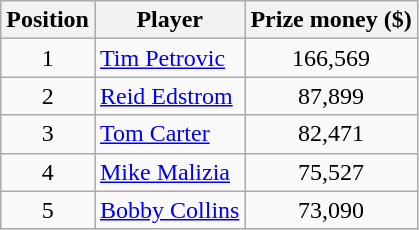<table class="wikitable">
<tr>
<th>Position</th>
<th>Player</th>
<th>Prize money ($)</th>
</tr>
<tr>
<td align=center>1</td>
<td> <a href='#'>Tim Petrovic</a></td>
<td align=center>166,569</td>
</tr>
<tr>
<td align=center>2</td>
<td> <a href='#'>Reid Edstrom</a></td>
<td align=center>87,899</td>
</tr>
<tr>
<td align=center>3</td>
<td> <a href='#'>Tom Carter</a></td>
<td align=center>82,471</td>
</tr>
<tr>
<td align=center>4</td>
<td> <a href='#'>Mike Malizia</a></td>
<td align=center>75,527</td>
</tr>
<tr>
<td align=center>5</td>
<td> <a href='#'>Bobby Collins</a></td>
<td align=center>73,090</td>
</tr>
</table>
